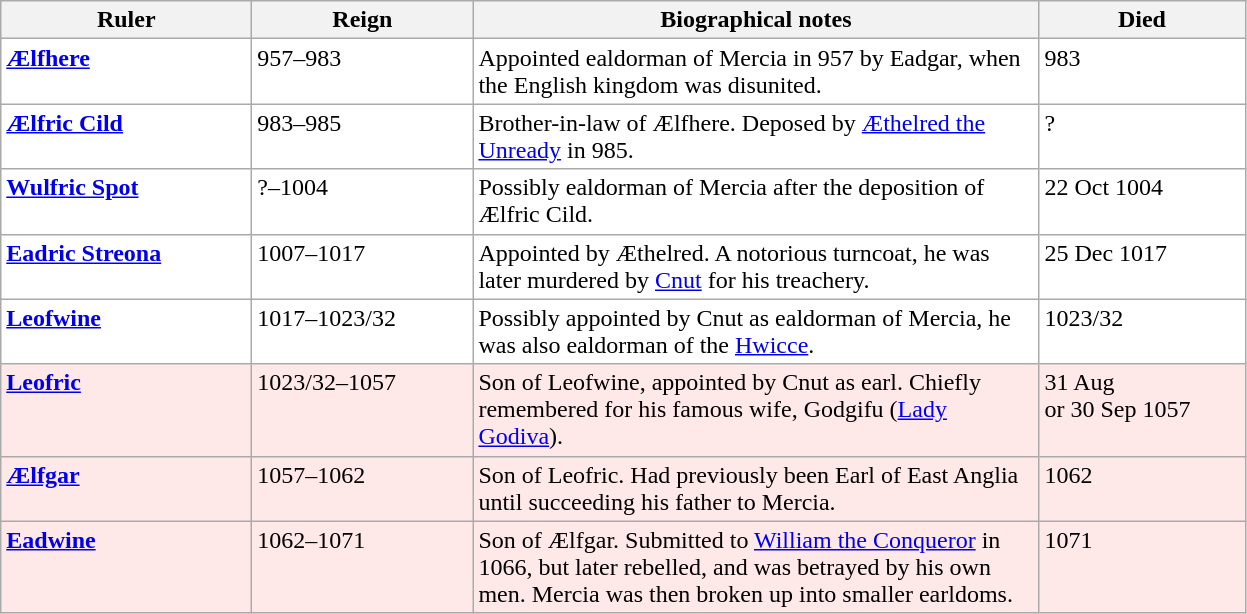<table class="wikitable">
<tr>
<th style="width:160px;">Ruler</th>
<th style="width:140px;">Reign</th>
<th style="width:370px;">Biographical notes</th>
<th style="width:130px;">Died</th>
</tr>
<tr style="vertical-align:top; background:#fff;">
<td><strong><a href='#'>Ælfhere</a></strong></td>
<td>957–983</td>
<td>Appointed ealdorman of Mercia in 957 by Eadgar, when the English kingdom was disunited.</td>
<td>983</td>
</tr>
<tr style="vertical-align:top; background:#fff;">
<td><strong><a href='#'>Ælfric Cild</a></strong></td>
<td>983–985</td>
<td>Brother-in-law of Ælfhere. Deposed by <a href='#'>Æthelred the Unready</a> in 985.</td>
<td>?</td>
</tr>
<tr style="vertical-align:top; background:#fff;">
<td><strong><a href='#'>Wulfric Spot</a></strong></td>
<td>?–1004</td>
<td>Possibly ealdorman of Mercia after the deposition of Ælfric Cild.</td>
<td>22 Oct 1004</td>
</tr>
<tr style="vertical-align:top; background:#fff;">
<td><strong><a href='#'>Eadric Streona</a></strong></td>
<td>1007–1017</td>
<td>Appointed by Æthelred. A notorious turncoat, he was later murdered by <a href='#'>Cnut</a> for his treachery.</td>
<td>25 Dec 1017</td>
</tr>
<tr style="vertical-align:top; background:#fff;">
<td><strong><a href='#'>Leofwine</a></strong></td>
<td>1017–1023/32</td>
<td>Possibly appointed by Cnut as ealdorman of Mercia, he was also ealdorman of the <a href='#'>Hwicce</a>.</td>
<td>1023/32</td>
</tr>
<tr style="vertical-align:top; background:#ffe8e8;">
<td><strong><a href='#'>Leofric</a></strong></td>
<td>1023/32–1057</td>
<td>Son of Leofwine, appointed by Cnut as earl. Chiefly remembered for his famous wife, Godgifu (<a href='#'>Lady Godiva</a>).</td>
<td>31 Aug<br>or 30 Sep 1057</td>
</tr>
<tr style="vertical-align:top; background:#ffe8e8;">
<td><strong><a href='#'>Ælfgar</a></strong></td>
<td>1057–1062</td>
<td>Son of Leofric. Had previously been Earl of East Anglia until succeeding his father to Mercia.</td>
<td>1062</td>
</tr>
<tr style="vertical-align:top; background:#ffe8e8;">
<td><strong><a href='#'>Eadwine</a></strong></td>
<td>1062–1071</td>
<td>Son of Ælfgar. Submitted to <a href='#'>William the Conqueror</a> in 1066, but later rebelled, and was betrayed by his own men. Mercia was then broken up into smaller earldoms.</td>
<td>1071</td>
</tr>
</table>
